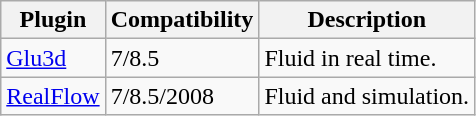<table class="wikitable">
<tr>
<th>Plugin</th>
<th>Compatibility</th>
<th>Description</th>
</tr>
<tr>
<td><a href='#'>Glu3d</a></td>
<td>7/8.5</td>
<td>Fluid in real time.</td>
</tr>
<tr>
<td><a href='#'>RealFlow</a></td>
<td>7/8.5/2008</td>
<td>Fluid and simulation.</td>
</tr>
</table>
